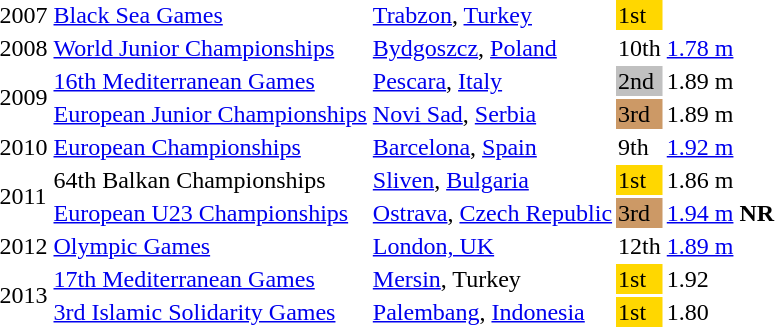<table>
<tr>
<td>2007</td>
<td><a href='#'>Black Sea Games</a></td>
<td><a href='#'>Trabzon</a>, <a href='#'>Turkey</a></td>
<td bgcolor="gold">1st</td>
<td></td>
</tr>
<tr>
<td>2008</td>
<td><a href='#'>World Junior Championships</a></td>
<td><a href='#'>Bydgoszcz</a>, <a href='#'>Poland</a></td>
<td>10th</td>
<td><a href='#'>1.78 m</a></td>
</tr>
<tr>
<td rowspan=2>2009</td>
<td><a href='#'>16th Mediterranean Games</a></td>
<td><a href='#'>Pescara</a>, <a href='#'>Italy</a></td>
<td bgcolor="silver">2nd</td>
<td>1.89 m</td>
</tr>
<tr>
<td><a href='#'>European Junior Championships</a></td>
<td><a href='#'>Novi Sad</a>, <a href='#'>Serbia</a></td>
<td bgcolor="cc9966">3rd</td>
<td>1.89 m</td>
</tr>
<tr>
<td>2010</td>
<td><a href='#'>European Championships</a></td>
<td><a href='#'>Barcelona</a>, <a href='#'>Spain</a></td>
<td>9th</td>
<td><a href='#'>1.92 m</a></td>
</tr>
<tr>
<td rowspan=2>2011</td>
<td>64th Balkan Championships</td>
<td><a href='#'>Sliven</a>, <a href='#'>Bulgaria</a></td>
<td bgcolor="gold">1st</td>
<td>1.86 m</td>
</tr>
<tr>
<td><a href='#'>European U23 Championships</a></td>
<td><a href='#'>Ostrava</a>, <a href='#'>Czech Republic</a></td>
<td bgcolor="cc9966">3rd</td>
<td><a href='#'>1.94 m</a> <strong>NR</strong></td>
</tr>
<tr>
<td>2012</td>
<td><a href='#'>Olympic Games</a></td>
<td><a href='#'>London, UK</a></td>
<td>12th</td>
<td><a href='#'>1.89 m</a></td>
</tr>
<tr>
<td rowspan=2>2013</td>
<td><a href='#'>17th Mediterranean Games</a></td>
<td><a href='#'>Mersin</a>, Turkey</td>
<td bgcolor="gold">1st</td>
<td>1.92</td>
</tr>
<tr>
<td><a href='#'>3rd Islamic Solidarity Games</a></td>
<td><a href='#'>Palembang</a>, <a href='#'>Indonesia</a></td>
<td bgcolor="gold">1st</td>
<td>1.80</td>
</tr>
</table>
